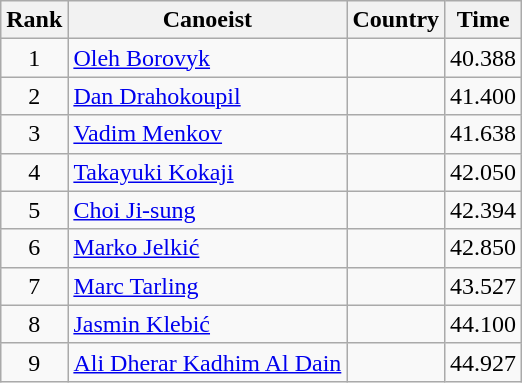<table class="wikitable" style="text-align:center">
<tr>
<th>Rank</th>
<th>Canoeist</th>
<th>Country</th>
<th>Time</th>
</tr>
<tr>
<td>1</td>
<td align="left"><a href='#'>Oleh Borovyk</a></td>
<td align="left"></td>
<td>40.388</td>
</tr>
<tr>
<td>2</td>
<td align="left"><a href='#'>Dan Drahokoupil</a></td>
<td align="left"></td>
<td>41.400</td>
</tr>
<tr>
<td>3</td>
<td align="left"><a href='#'>Vadim Menkov</a></td>
<td align="left"></td>
<td>41.638</td>
</tr>
<tr>
<td>4</td>
<td align="left"><a href='#'>Takayuki Kokaji</a></td>
<td align="left"></td>
<td>42.050</td>
</tr>
<tr>
<td>5</td>
<td align="left"><a href='#'>Choi Ji-sung</a></td>
<td align="left"></td>
<td>42.394</td>
</tr>
<tr>
<td>6</td>
<td align="left"><a href='#'>Marko Jelkić</a></td>
<td align="left"></td>
<td>42.850</td>
</tr>
<tr>
<td>7</td>
<td align="left"><a href='#'>Marc Tarling</a></td>
<td align="left"></td>
<td>43.527</td>
</tr>
<tr>
<td>8</td>
<td align="left"><a href='#'>Jasmin Klebić</a></td>
<td align="left"></td>
<td>44.100</td>
</tr>
<tr>
<td>9</td>
<td align="left"><a href='#'>Ali Dherar Kadhim Al Dain</a></td>
<td align="left"></td>
<td>44.927</td>
</tr>
</table>
